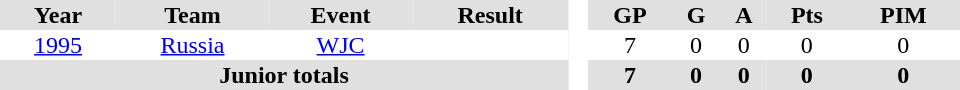<table border="0" cellpadding="1" cellspacing="0" style="text-align:center; width:40em">
<tr align="center" bgcolor="#e0e0e0">
<th>Year</th>
<th>Team</th>
<th>Event</th>
<th>Result</th>
<th rowspan="99" bgcolor="#ffffff"> </th>
<th>GP</th>
<th>G</th>
<th>A</th>
<th>Pts</th>
<th>PIM</th>
</tr>
<tr align="center">
<td><a href='#'>1995</a></td>
<td><a href='#'>Russia</a></td>
<td><a href='#'>WJC</a></td>
<td></td>
<td>7</td>
<td>0</td>
<td>0</td>
<td>0</td>
<td>0</td>
</tr>
<tr bgcolor="#e0e0e0">
<th colspan="4">Junior totals</th>
<th>7</th>
<th>0</th>
<th>0</th>
<th>0</th>
<th>0</th>
</tr>
</table>
